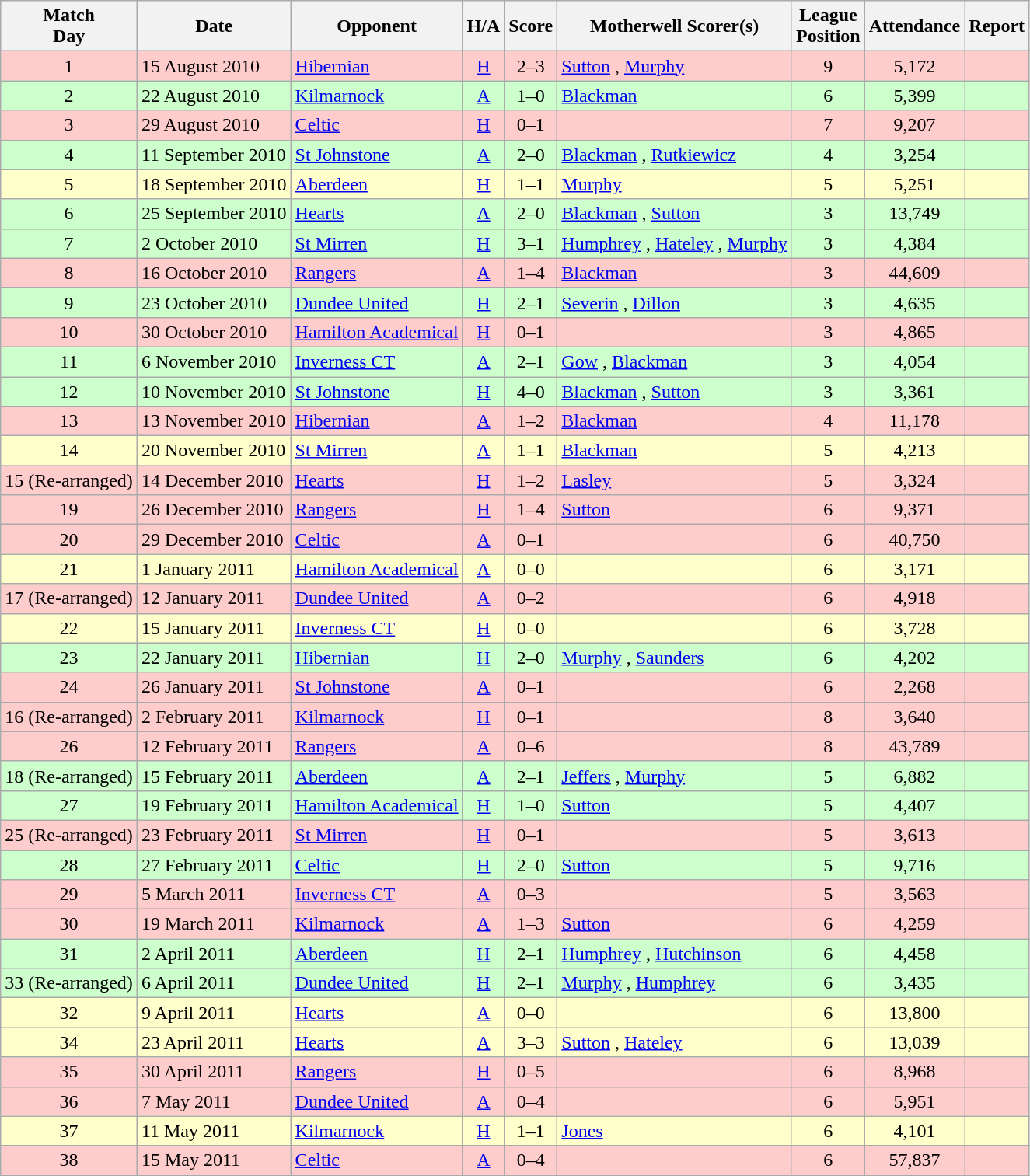<table class="wikitable" style="text-align:center">
<tr>
<th>Match<br> Day</th>
<th>Date</th>
<th>Opponent</th>
<th>H/A</th>
<th>Score</th>
<th>Motherwell Scorer(s)</th>
<th>League<br>Position</th>
<th>Attendance</th>
<th>Report</th>
</tr>
<tr bgcolor=#ffcccc>
<td>1</td>
<td align=left>15 August 2010</td>
<td align=left><a href='#'>Hibernian</a></td>
<td><a href='#'>H</a></td>
<td>2–3</td>
<td align=left><a href='#'>Sutton</a> , <a href='#'>Murphy</a> </td>
<td>9</td>
<td>5,172</td>
<td></td>
</tr>
<tr bgcolor=#ccffcc>
<td>2</td>
<td align=left>22 August 2010</td>
<td align=left><a href='#'>Kilmarnock</a></td>
<td><a href='#'>A</a></td>
<td>1–0</td>
<td align=left><a href='#'>Blackman</a> </td>
<td>6</td>
<td>5,399</td>
<td></td>
</tr>
<tr bgcolor=#ffcccc>
<td>3</td>
<td align=left>29 August 2010</td>
<td align=left><a href='#'>Celtic</a></td>
<td><a href='#'>H</a></td>
<td>0–1</td>
<td align=left></td>
<td>7</td>
<td>9,207</td>
<td></td>
</tr>
<tr bgcolor=#ccffcc>
<td>4</td>
<td align=left>11 September 2010</td>
<td align=left><a href='#'>St Johnstone</a></td>
<td><a href='#'>A</a></td>
<td>2–0</td>
<td align=left><a href='#'>Blackman</a> , <a href='#'>Rutkiewicz</a> </td>
<td>4</td>
<td>3,254</td>
<td></td>
</tr>
<tr bgcolor=#ffffcc>
<td>5</td>
<td align=left>18 September 2010</td>
<td align=left><a href='#'>Aberdeen</a></td>
<td><a href='#'>H</a></td>
<td>1–1</td>
<td align=left><a href='#'>Murphy</a> </td>
<td>5</td>
<td>5,251</td>
<td></td>
</tr>
<tr bgcolor=#ccffcc>
<td>6</td>
<td align=left>25 September 2010</td>
<td align=left><a href='#'>Hearts</a></td>
<td><a href='#'>A</a></td>
<td>2–0</td>
<td align=left><a href='#'>Blackman</a> , <a href='#'>Sutton</a> </td>
<td>3</td>
<td>13,749</td>
<td></td>
</tr>
<tr bgcolor=#ccffcc>
<td>7</td>
<td align=left>2 October 2010</td>
<td align=left><a href='#'>St Mirren</a></td>
<td><a href='#'>H</a></td>
<td>3–1</td>
<td align=left><a href='#'>Humphrey</a> , <a href='#'>Hateley</a> , <a href='#'>Murphy</a> </td>
<td>3</td>
<td>4,384</td>
<td></td>
</tr>
<tr bgcolor=#ffcccc>
<td>8</td>
<td align=left>16 October 2010</td>
<td align=left><a href='#'>Rangers</a></td>
<td><a href='#'>A</a></td>
<td>1–4</td>
<td align=left><a href='#'>Blackman</a> </td>
<td>3</td>
<td>44,609</td>
<td></td>
</tr>
<tr bgcolor=#ccffcc>
<td>9</td>
<td align=left>23 October 2010</td>
<td align=left><a href='#'>Dundee United</a></td>
<td><a href='#'>H</a></td>
<td>2–1</td>
<td align=left><a href='#'>Severin</a> , <a href='#'>Dillon</a> </td>
<td>3</td>
<td>4,635</td>
<td></td>
</tr>
<tr bgcolor=#ffcccc>
<td>10</td>
<td align=left>30 October 2010</td>
<td align=left><a href='#'>Hamilton Academical</a></td>
<td><a href='#'>H</a></td>
<td>0–1</td>
<td align=left></td>
<td>3</td>
<td>4,865</td>
<td></td>
</tr>
<tr bgcolor=#ccffcc>
<td>11</td>
<td align=left>6 November 2010</td>
<td align=left><a href='#'>Inverness CT</a></td>
<td><a href='#'>A</a></td>
<td>2–1</td>
<td align=left><a href='#'>Gow</a> , <a href='#'>Blackman</a> </td>
<td>3</td>
<td>4,054</td>
<td></td>
</tr>
<tr bgcolor=#ccffcc>
<td>12</td>
<td align=left>10 November 2010</td>
<td align=left><a href='#'>St Johnstone</a></td>
<td><a href='#'>H</a></td>
<td>4–0</td>
<td align=left><a href='#'>Blackman</a> , <a href='#'>Sutton</a> </td>
<td>3</td>
<td>3,361</td>
<td></td>
</tr>
<tr bgcolor=#ffcccc>
<td>13</td>
<td align=left>13 November 2010</td>
<td align=left><a href='#'>Hibernian</a></td>
<td><a href='#'>A</a></td>
<td>1–2</td>
<td align=left><a href='#'>Blackman</a> </td>
<td>4</td>
<td>11,178</td>
<td></td>
</tr>
<tr bgcolor=#ffffcc>
<td>14</td>
<td align=left>20 November 2010</td>
<td align=left><a href='#'>St Mirren</a></td>
<td><a href='#'>A</a></td>
<td>1–1</td>
<td align=left><a href='#'>Blackman</a> </td>
<td>5</td>
<td>4,213</td>
<td></td>
</tr>
<tr bgcolor=#ffcccc>
<td>15 (Re-arranged)</td>
<td align=left>14 December 2010</td>
<td align=left><a href='#'>Hearts</a></td>
<td><a href='#'>H</a></td>
<td>1–2</td>
<td align=left><a href='#'>Lasley</a> </td>
<td>5</td>
<td>3,324</td>
<td></td>
</tr>
<tr bgcolor=#ffcccc>
<td>19</td>
<td align=left>26 December 2010</td>
<td align=left><a href='#'>Rangers</a></td>
<td><a href='#'>H</a></td>
<td>1–4</td>
<td align=left><a href='#'>Sutton</a> </td>
<td>6</td>
<td>9,371</td>
<td></td>
</tr>
<tr bgcolor=#ffcccc>
<td>20</td>
<td align=left>29 December 2010</td>
<td align=left><a href='#'>Celtic</a></td>
<td><a href='#'>A</a></td>
<td>0–1</td>
<td align=left></td>
<td>6</td>
<td>40,750</td>
<td></td>
</tr>
<tr bgcolor=#ffffcc>
<td>21</td>
<td align=left>1 January 2011</td>
<td align=left><a href='#'>Hamilton Academical</a></td>
<td><a href='#'>A</a></td>
<td>0–0</td>
<td align=left></td>
<td>6</td>
<td>3,171</td>
<td></td>
</tr>
<tr bgcolor=#ffcccc>
<td>17 (Re-arranged)</td>
<td align=left>12 January 2011</td>
<td align=left><a href='#'>Dundee United</a></td>
<td><a href='#'>A</a></td>
<td>0–2</td>
<td align=left></td>
<td>6</td>
<td>4,918</td>
<td></td>
</tr>
<tr bgcolor=#ffffcc>
<td>22</td>
<td align=left>15 January 2011</td>
<td align=left><a href='#'>Inverness CT</a></td>
<td><a href='#'>H</a></td>
<td>0–0</td>
<td align=left></td>
<td>6</td>
<td>3,728</td>
<td></td>
</tr>
<tr bgcolor=#ccffcc>
<td>23</td>
<td align=left>22 January 2011</td>
<td align=left><a href='#'>Hibernian</a></td>
<td><a href='#'>H</a></td>
<td>2–0</td>
<td align=left><a href='#'>Murphy</a> , <a href='#'>Saunders</a> </td>
<td>6</td>
<td>4,202</td>
<td></td>
</tr>
<tr bgcolor=#ffcccc>
<td>24</td>
<td align=left>26 January 2011</td>
<td align=left><a href='#'>St Johnstone</a></td>
<td><a href='#'>A</a></td>
<td>0–1</td>
<td align=left></td>
<td>6</td>
<td>2,268</td>
<td></td>
</tr>
<tr bgcolor=#ffcccc>
<td>16 (Re-arranged)</td>
<td align=left>2 February 2011</td>
<td align=left><a href='#'>Kilmarnock</a></td>
<td><a href='#'>H</a></td>
<td>0–1</td>
<td align=left></td>
<td>8</td>
<td>3,640</td>
<td></td>
</tr>
<tr bgcolor=#ffcccc>
<td>26</td>
<td align=left>12 February 2011</td>
<td align=left><a href='#'>Rangers</a></td>
<td><a href='#'>A</a></td>
<td>0–6</td>
<td align=left></td>
<td>8</td>
<td>43,789</td>
<td></td>
</tr>
<tr bgcolor=#ccffcc>
<td>18 (Re-arranged)</td>
<td align=left>15 February 2011</td>
<td align=left><a href='#'>Aberdeen</a></td>
<td><a href='#'>A</a></td>
<td>2–1</td>
<td align=left><a href='#'>Jeffers</a> , <a href='#'>Murphy</a> </td>
<td>5</td>
<td>6,882</td>
<td></td>
</tr>
<tr bgcolor=#ccffcc>
<td>27</td>
<td align=left>19 February 2011</td>
<td align=left><a href='#'>Hamilton Academical</a></td>
<td><a href='#'>H</a></td>
<td>1–0</td>
<td align=left><a href='#'>Sutton</a> </td>
<td>5</td>
<td>4,407</td>
<td></td>
</tr>
<tr bgcolor=#ffcccc>
<td>25 (Re-arranged)</td>
<td align=left>23 February 2011</td>
<td align=left><a href='#'>St Mirren</a></td>
<td><a href='#'>H</a></td>
<td>0–1</td>
<td align=left></td>
<td>5</td>
<td>3,613</td>
<td></td>
</tr>
<tr bgcolor=#ccffcc>
<td>28</td>
<td align=left>27 February 2011</td>
<td align=left><a href='#'>Celtic</a></td>
<td><a href='#'>H</a></td>
<td>2–0</td>
<td align=left><a href='#'>Sutton</a> </td>
<td>5</td>
<td>9,716</td>
<td></td>
</tr>
<tr bgcolor=#ffcccc>
<td>29</td>
<td align=left>5 March 2011</td>
<td align=left><a href='#'>Inverness CT</a></td>
<td><a href='#'>A</a></td>
<td>0–3</td>
<td align=left></td>
<td>5</td>
<td>3,563</td>
<td></td>
</tr>
<tr bgcolor=#ffcccc>
<td>30</td>
<td align=left>19 March 2011</td>
<td align=left><a href='#'>Kilmarnock</a></td>
<td><a href='#'>A</a></td>
<td>1–3</td>
<td align=left><a href='#'>Sutton</a> </td>
<td>6</td>
<td>4,259</td>
<td></td>
</tr>
<tr bgcolor=#ccffcc>
<td>31</td>
<td align=left>2 April 2011</td>
<td align=left><a href='#'>Aberdeen</a></td>
<td><a href='#'>H</a></td>
<td>2–1</td>
<td align=left><a href='#'>Humphrey</a> , <a href='#'>Hutchinson</a> </td>
<td>6</td>
<td>4,458</td>
<td></td>
</tr>
<tr bgcolor=#ccffcc>
<td>33 (Re-arranged)</td>
<td align=left>6 April 2011</td>
<td align=left><a href='#'>Dundee United</a></td>
<td><a href='#'>H</a></td>
<td>2–1</td>
<td align=left><a href='#'>Murphy</a> , <a href='#'>Humphrey</a> </td>
<td>6</td>
<td>3,435</td>
<td></td>
</tr>
<tr bgcolor=#ffffcc>
<td>32</td>
<td align=left>9 April 2011</td>
<td align=left><a href='#'>Hearts</a></td>
<td><a href='#'>A</a></td>
<td>0–0</td>
<td align=left></td>
<td>6</td>
<td>13,800</td>
<td></td>
</tr>
<tr bgcolor=#ffffcc>
<td>34</td>
<td align=left>23 April 2011</td>
<td align=left><a href='#'>Hearts</a></td>
<td><a href='#'>A</a></td>
<td>3–3</td>
<td align=left><a href='#'>Sutton</a> , <a href='#'>Hateley</a> </td>
<td>6</td>
<td>13,039</td>
<td></td>
</tr>
<tr bgcolor=#ffcccc>
<td>35</td>
<td align=left>30 April 2011</td>
<td align=left><a href='#'>Rangers</a></td>
<td><a href='#'>H</a></td>
<td>0–5</td>
<td align=left></td>
<td>6</td>
<td>8,968</td>
<td></td>
</tr>
<tr bgcolor=#ffcccc>
<td>36</td>
<td align=left>7 May 2011</td>
<td align=left><a href='#'>Dundee United</a></td>
<td><a href='#'>A</a></td>
<td>0–4</td>
<td align=left></td>
<td>6</td>
<td>5,951</td>
<td></td>
</tr>
<tr bgcolor=#ffffcc>
<td>37</td>
<td align=left>11 May 2011</td>
<td align=left><a href='#'>Kilmarnock</a></td>
<td><a href='#'>H</a></td>
<td>1–1</td>
<td align=left><a href='#'>Jones</a> </td>
<td>6</td>
<td>4,101</td>
<td></td>
</tr>
<tr bgcolor=#ffcccc>
<td>38</td>
<td align=left>15 May 2011</td>
<td align=left><a href='#'>Celtic</a></td>
<td><a href='#'>A</a></td>
<td>0–4</td>
<td align=left></td>
<td>6</td>
<td>57,837</td>
<td></td>
</tr>
</table>
